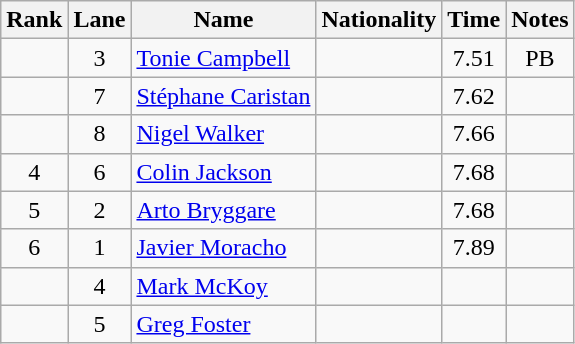<table class="wikitable sortable" style="text-align:center">
<tr>
<th>Rank</th>
<th>Lane</th>
<th>Name</th>
<th>Nationality</th>
<th>Time</th>
<th>Notes</th>
</tr>
<tr>
<td></td>
<td>3</td>
<td align="left"><a href='#'>Tonie Campbell</a></td>
<td align=left></td>
<td>7.51</td>
<td>PB</td>
</tr>
<tr>
<td></td>
<td>7</td>
<td align="left"><a href='#'>Stéphane Caristan</a></td>
<td align=left></td>
<td>7.62</td>
<td></td>
</tr>
<tr>
<td></td>
<td>8</td>
<td align="left"><a href='#'>Nigel Walker</a></td>
<td align=left></td>
<td>7.66</td>
<td></td>
</tr>
<tr>
<td>4</td>
<td>6</td>
<td align="left"><a href='#'>Colin Jackson</a></td>
<td align=left></td>
<td>7.68</td>
<td></td>
</tr>
<tr>
<td>5</td>
<td>2</td>
<td align="left"><a href='#'>Arto Bryggare</a></td>
<td align=left></td>
<td>7.68</td>
<td></td>
</tr>
<tr>
<td>6</td>
<td>1</td>
<td align="left"><a href='#'>Javier Moracho</a></td>
<td align=left></td>
<td>7.89</td>
<td></td>
</tr>
<tr>
<td></td>
<td>4</td>
<td align="left"><a href='#'>Mark McKoy</a></td>
<td align=left></td>
<td></td>
<td></td>
</tr>
<tr>
<td></td>
<td>5</td>
<td align="left"><a href='#'>Greg Foster</a></td>
<td align=left></td>
<td></td>
<td></td>
</tr>
</table>
